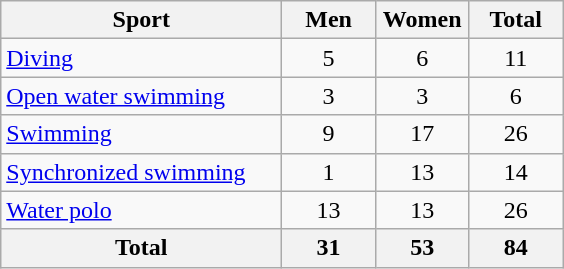<table class="wikitable sortable" style="text-align:center;">
<tr>
<th width=180>Sport</th>
<th width=55>Men</th>
<th width=55>Women</th>
<th width=55>Total</th>
</tr>
<tr>
<td align=left><a href='#'>Diving</a></td>
<td>5</td>
<td>6</td>
<td>11</td>
</tr>
<tr>
<td align=left><a href='#'>Open water swimming</a></td>
<td>3</td>
<td>3</td>
<td>6</td>
</tr>
<tr>
<td align=left><a href='#'>Swimming</a></td>
<td>9</td>
<td>17</td>
<td>26</td>
</tr>
<tr>
<td align=left><a href='#'>Synchronized swimming</a></td>
<td>1</td>
<td>13</td>
<td>14</td>
</tr>
<tr>
<td align=left><a href='#'>Water polo</a></td>
<td>13</td>
<td>13</td>
<td>26</td>
</tr>
<tr>
<th>Total</th>
<th>31</th>
<th>53</th>
<th>84</th>
</tr>
</table>
